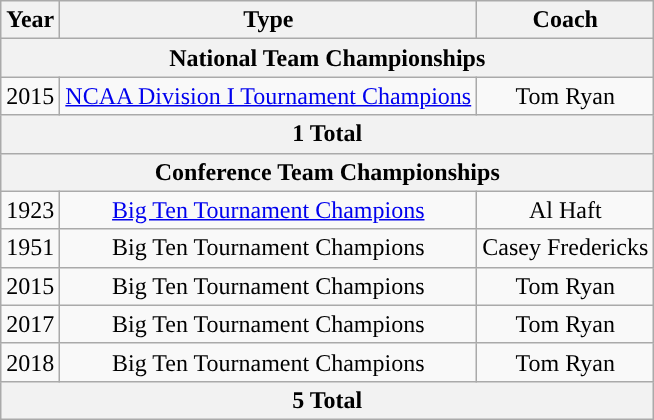<table class="wikitable" style="text-align:center">
<tr>
<th>Year</th>
<th>Type</th>
<th>Coach</th>
</tr>
<tr>
<th colspan=3>National Team Championships</th>
</tr>
<tr>
<td>2015</td>
<td><a href='#'>NCAA Division I Tournament Champions</a></td>
<td>Tom Ryan</td>
</tr>
<tr>
<th colspan=3>1 Total</th>
</tr>
<tr>
<th colspan=8>Conference Team Championships</th>
</tr>
<tr>
<td>1923</td>
<td><a href='#'>Big Ten Tournament Champions</a></td>
<td>Al Haft</td>
</tr>
<tr>
<td>1951</td>
<td>Big Ten Tournament Champions</td>
<td>Casey Fredericks</td>
</tr>
<tr>
<td>2015</td>
<td>Big Ten Tournament Champions</td>
<td>Tom Ryan</td>
</tr>
<tr>
<td>2017</td>
<td>Big Ten Tournament Champions</td>
<td>Tom Ryan</td>
</tr>
<tr>
<td>2018</td>
<td>Big Ten Tournament Champions</td>
<td>Tom Ryan</td>
</tr>
<tr>
<th colspan=3>5 Total</th>
</tr>
</table>
